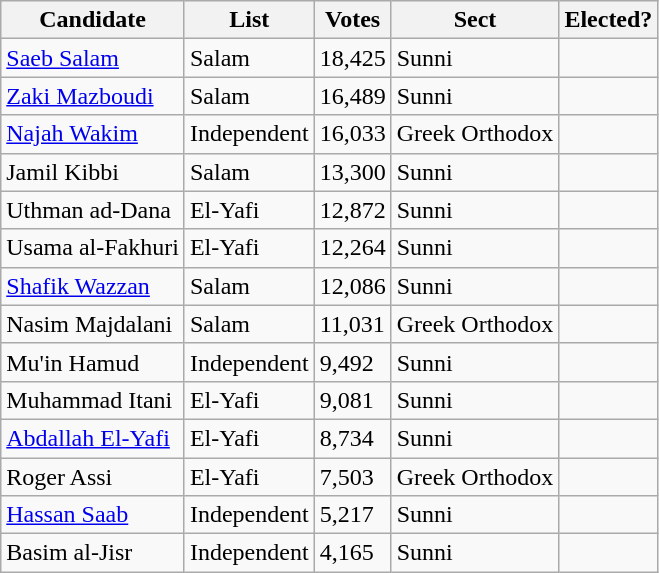<table class=wikitable>
<tr>
<th>Candidate</th>
<th>List</th>
<th>Votes</th>
<th>Sect</th>
<th>Elected?</th>
</tr>
<tr>
<td><a href='#'>Saeb Salam</a></td>
<td>Salam</td>
<td>18,425</td>
<td>Sunni</td>
<td></td>
</tr>
<tr>
<td><a href='#'>Zaki Mazboudi</a></td>
<td>Salam</td>
<td>16,489</td>
<td>Sunni</td>
<td></td>
</tr>
<tr>
<td><a href='#'>Najah Wakim</a></td>
<td>Independent</td>
<td>16,033</td>
<td>Greek Orthodox</td>
<td></td>
</tr>
<tr>
<td>Jamil Kibbi</td>
<td>Salam</td>
<td>13,300</td>
<td>Sunni</td>
<td></td>
</tr>
<tr>
<td>Uthman ad-Dana</td>
<td>El-Yafi</td>
<td>12,872</td>
<td>Sunni</td>
<td></td>
</tr>
<tr>
<td>Usama al-Fakhuri</td>
<td>El-Yafi</td>
<td>12,264</td>
<td>Sunni</td>
<td></td>
</tr>
<tr>
<td><a href='#'>Shafik Wazzan</a></td>
<td>Salam</td>
<td>12,086</td>
<td>Sunni</td>
<td></td>
</tr>
<tr>
<td>Nasim Majdalani</td>
<td>Salam</td>
<td>11,031</td>
<td>Greek Orthodox</td>
<td></td>
</tr>
<tr>
<td>Mu'in Hamud</td>
<td>Independent</td>
<td>9,492</td>
<td>Sunni</td>
<td></td>
</tr>
<tr>
<td>Muhammad Itani</td>
<td>El-Yafi</td>
<td>9,081</td>
<td>Sunni</td>
<td></td>
</tr>
<tr>
<td><a href='#'>Abdallah El-Yafi</a></td>
<td>El-Yafi</td>
<td>8,734</td>
<td>Sunni</td>
<td></td>
</tr>
<tr>
<td>Roger Assi</td>
<td>El-Yafi</td>
<td>7,503</td>
<td>Greek Orthodox</td>
<td></td>
</tr>
<tr>
<td><a href='#'>Hassan Saab</a></td>
<td>Independent</td>
<td>5,217</td>
<td>Sunni</td>
<td></td>
</tr>
<tr>
<td>Basim al-Jisr</td>
<td>Independent</td>
<td>4,165</td>
<td>Sunni</td>
<td></td>
</tr>
</table>
